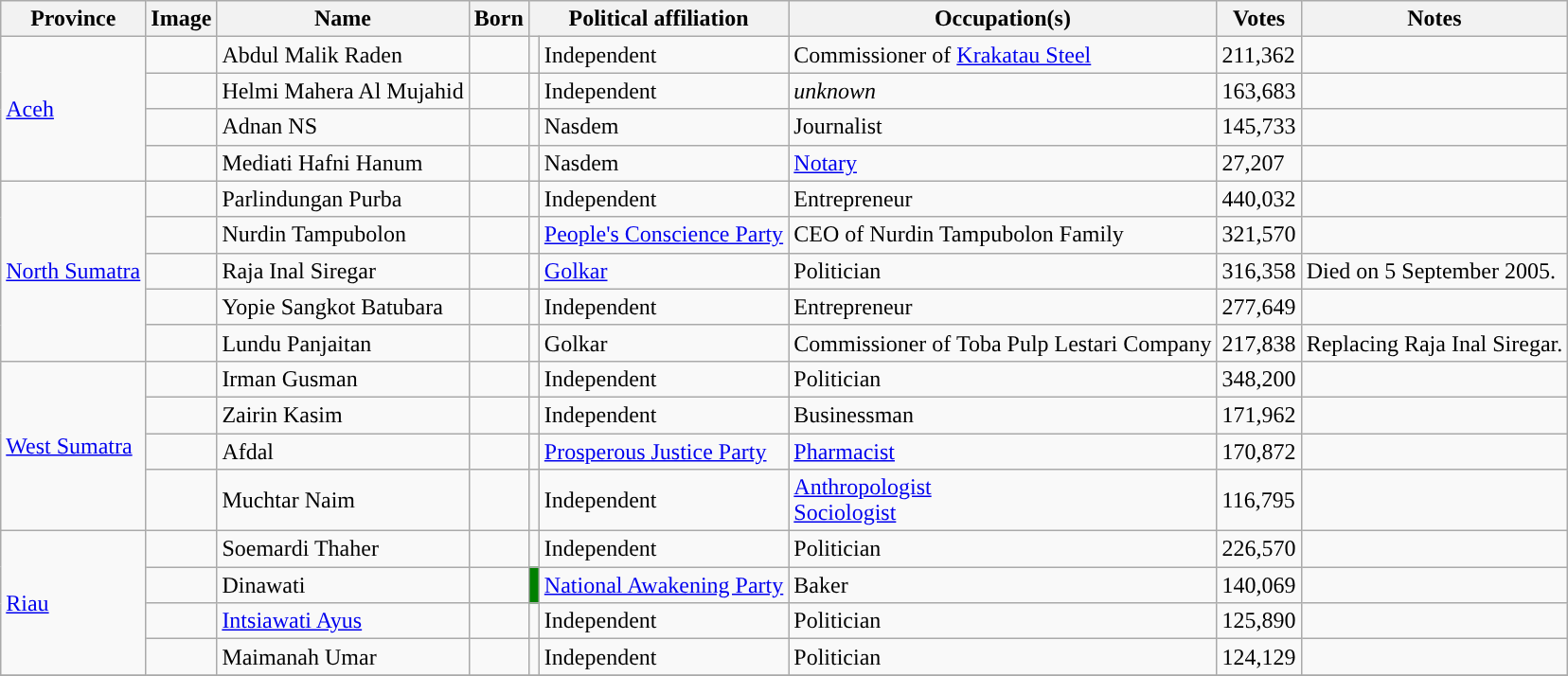<table class="wikitable sortable">
<tr>
<th>Province</th>
<th>Image</th>
<th>Name</th>
<th>Born</th>
<th colspan="2">Political affiliation</th>
<th>Occupation(s)</th>
<th>Votes</th>
<th>Notes</th>
</tr>
<tr>
<td rowspan="4"><a href='#'>Aceh</a></td>
<td></td>
<td>Abdul Malik Raden</td>
<td></td>
<td style="background-color:"></td>
<td>Independent</td>
<td>Commissioner of <a href='#'>Krakatau Steel</a></td>
<td>211,362</td>
<td></td>
</tr>
<tr>
<td></td>
<td>Helmi Mahera Al Mujahid</td>
<td></td>
<td style="background-color:"></td>
<td>Independent</td>
<td><em>unknown</em></td>
<td>163,683</td>
<td></td>
</tr>
<tr>
<td></td>
<td>Adnan NS</td>
<td></td>
<td style="background-color:"></td>
<td>Nasdem</td>
<td>Journalist</td>
<td>145,733</td>
<td></td>
</tr>
<tr>
<td></td>
<td>Mediati Hafni Hanum</td>
<td></td>
<td style="background-color:"></td>
<td>Nasdem</td>
<td><a href='#'>Notary</a></td>
<td>27,207</td>
<td></td>
</tr>
<tr>
<td rowspan="5"><a href='#'>North Sumatra</a></td>
<td></td>
<td>Parlindungan Purba</td>
<td></td>
<td style="background-color:"></td>
<td>Independent</td>
<td>Entrepreneur</td>
<td>440,032</td>
<td></td>
</tr>
<tr>
<td></td>
<td>Nurdin Tampubolon</td>
<td></td>
<td style="background-color:"></td>
<td><a href='#'>People's Conscience Party</a></td>
<td>CEO of Nurdin Tampubolon Family</td>
<td>321,570</td>
<td></td>
</tr>
<tr>
<td></td>
<td>Raja Inal Siregar</td>
<td></td>
<td style="background-color:"></td>
<td><a href='#'>Golkar</a></td>
<td>Politician</td>
<td>316,358</td>
<td>Died on 5 September 2005.</td>
</tr>
<tr>
<td></td>
<td>Yopie Sangkot Batubara</td>
<td></td>
<td style="background-color:"></td>
<td>Independent</td>
<td>Entrepreneur</td>
<td>277,649</td>
<td></td>
</tr>
<tr>
<td></td>
<td>Lundu Panjaitan</td>
<td></td>
<td style="background-color:"></td>
<td>Golkar</td>
<td>Commissioner of Toba Pulp Lestari Company</td>
<td>217,838</td>
<td>Replacing Raja Inal Siregar.</td>
</tr>
<tr>
<td rowspan="4"><a href='#'>West Sumatra</a></td>
<td></td>
<td>Irman Gusman</td>
<td></td>
<td style="background-color:"></td>
<td>Independent</td>
<td>Politician</td>
<td>348,200</td>
<td></td>
</tr>
<tr>
<td></td>
<td>Zairin Kasim</td>
<td></td>
<td style="background-color:"></td>
<td>Independent</td>
<td>Businessman</td>
<td>171,962</td>
<td></td>
</tr>
<tr>
<td></td>
<td>Afdal</td>
<td></td>
<td style="background-color:"></td>
<td><a href='#'>Prosperous Justice Party</a></td>
<td><a href='#'>Pharmacist</a></td>
<td>170,872</td>
<td></td>
</tr>
<tr>
<td></td>
<td>Muchtar Naim</td>
<td></td>
<td style="background-color:"></td>
<td>Independent</td>
<td><a href='#'>Anthropologist</a><br><a href='#'>Sociologist</a></td>
<td>116,795</td>
<td></td>
</tr>
<tr>
<td rowspan="4"><a href='#'>Riau</a></td>
<td></td>
<td>Soemardi Thaher</td>
<td></td>
<td style="background-color:"></td>
<td>Independent</td>
<td>Politician</td>
<td>226,570</td>
<td></td>
</tr>
<tr>
<td></td>
<td>Dinawati</td>
<td></td>
<td style="background-color:green"></td>
<td><a href='#'>National Awakening Party</a></td>
<td>Baker</td>
<td>140,069</td>
<td></td>
</tr>
<tr>
<td></td>
<td><a href='#'>Intsiawati Ayus</a></td>
<td></td>
<td style="background-color:"></td>
<td>Independent</td>
<td>Politician</td>
<td>125,890</td>
<td></td>
</tr>
<tr>
<td></td>
<td>Maimanah Umar</td>
<td></td>
<td style="background-color:"></td>
<td>Independent</td>
<td>Politician</td>
<td>124,129</td>
<td></td>
</tr>
<tr>
</tr>
</table>
